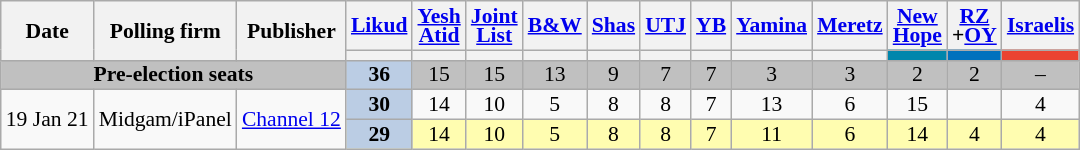<table class="wikitable sortable" style=text-align:center;font-size:90%;line-height:13px>
<tr>
<th rowspan=2>Date</th>
<th rowspan=2>Polling firm</th>
<th rowspan=2>Publisher</th>
<th><a href='#'>Likud</a></th>
<th><a href='#'>Yesh<br>Atid</a></th>
<th><a href='#'>Joint<br>List</a></th>
<th><a href='#'>B&W</a></th>
<th><a href='#'>Shas</a></th>
<th><a href='#'>UTJ</a></th>
<th><a href='#'>YB</a></th>
<th><a href='#'>Yamina</a></th>
<th><a href='#'>Meretz</a></th>
<th><a href='#'>New<br>Hope</a></th>
<th><a href='#'>RZ</a><br>+<a href='#'>OY</a></th>
<th><a href='#'>Israelis</a></th>
</tr>
<tr>
<th style=background:></th>
<th style=background:></th>
<th style=background:></th>
<th style=background:></th>
<th style=background:></th>
<th style=background:></th>
<th style=background:></th>
<th style=background:></th>
<th style=background:></th>
<th style=background:#0086AC></th>
<th style=background:#0071BD></th>
<th style=background:#EB4331></th>
</tr>
<tr style=background:silver>
<td colspan=3><strong>Pre-election seats</strong></td>
<td style=background:#BBCDE4><strong>36</strong>	</td>
<td>15					</td>
<td>15					</td>
<td>13					</td>
<td>9					</td>
<td>7					</td>
<td>7					</td>
<td>3					</td>
<td>3					</td>
<td>2					</td>
<td>2					</td>
<td>–					</td>
</tr>
<tr>
<td rowspan=2 data-sort-value=2021-01-19>19 Jan 21</td>
<td rowspan=2>Midgam/iPanel</td>
<td rowspan=2><a href='#'>Channel 12</a></td>
<td style=background:#BBCDE4><strong>30</strong>	</td>
<td>14					</td>
<td>10					</td>
<td>5					</td>
<td>8					</td>
<td>8					</td>
<td>7					</td>
<td>13					</td>
<td>6					</td>
<td>15					</td>
<td>			</td>
<td>4					</td>
</tr>
<tr style=background:#fffdb0>
<td style=background:#BBCDE4><strong>29</strong>	</td>
<td>14					</td>
<td>10					</td>
<td>5					</td>
<td>8					</td>
<td>8					</td>
<td>7					</td>
<td>11					</td>
<td>6					</td>
<td>14					</td>
<td>4					</td>
<td>4					</td>
</tr>
</table>
